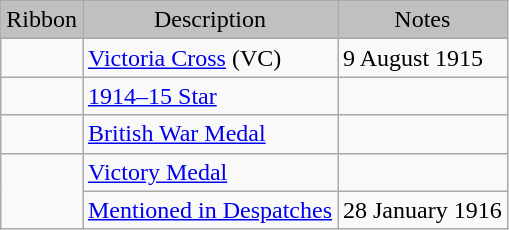<table class="wikitable">
<tr>
<td bgcolor="silver" align="center">Ribbon</td>
<td bgcolor="silver" align="center">Description</td>
<td bgcolor="silver" align="center">Notes</td>
</tr>
<tr>
<td></td>
<td><a href='#'>Victoria Cross</a> (VC)</td>
<td>9 August 1915</td>
</tr>
<tr>
<td></td>
<td><a href='#'>1914–15 Star</a></td>
<td></td>
</tr>
<tr>
<td></td>
<td><a href='#'>British War Medal</a></td>
<td></td>
</tr>
<tr>
<td rowspan=2></td>
<td><a href='#'>Victory Medal</a></td>
<td></td>
</tr>
<tr>
<td><a href='#'>Mentioned in Despatches</a></td>
<td>28 January 1916</td>
</tr>
</table>
